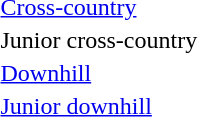<table>
<tr>
<td><a href='#'>Cross-country</a></td>
<td></td>
<td></td>
<td></td>
</tr>
<tr>
<td>Junior cross-country</td>
<td></td>
<td></td>
<td></td>
</tr>
<tr>
<td><a href='#'>Downhill</a></td>
<td></td>
<td></td>
<td></td>
</tr>
<tr>
<td><a href='#'>Junior downhill</a></td>
<td></td>
<td></td>
<td></td>
</tr>
</table>
